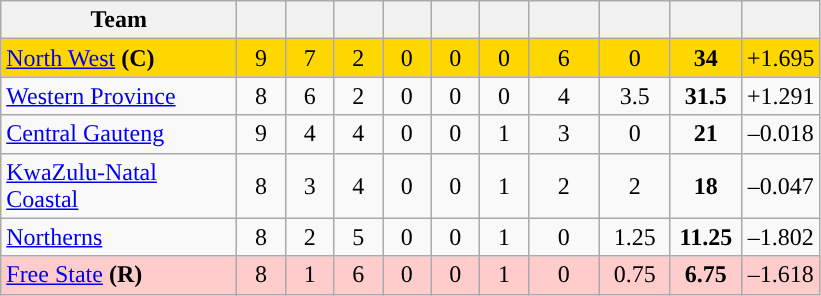<table class="wikitable" style="text-align:center">
<tr>
<th width="150">Team</th>
<th width="25"></th>
<th width="25"></th>
<th width="25"></th>
<th width="25"></th>
<th width="25"></th>
<th width="25"></th>
<th width="40"></th>
<th width="40"></th>
<th width="40"></th>
<th width="45"></th>
</tr>
<tr style="background:gold">
<td style="text-align:left"><a href='#'>North West</a> <strong>(C)</strong></td>
<td>9</td>
<td>7</td>
<td>2</td>
<td>0</td>
<td>0</td>
<td>0</td>
<td>6</td>
<td>0</td>
<td><strong>34</strong></td>
<td>+1.695</td>
</tr>
<tr>
<td style="text-align:left"><a href='#'>Western Province</a></td>
<td>8</td>
<td>6</td>
<td>2</td>
<td>0</td>
<td>0</td>
<td>0</td>
<td>4</td>
<td>3.5</td>
<td><strong>31.5</strong></td>
<td>+1.291</td>
</tr>
<tr>
<td style="text-align:left"><a href='#'>Central Gauteng</a></td>
<td>9</td>
<td>4</td>
<td>4</td>
<td>0</td>
<td>0</td>
<td>1</td>
<td>3</td>
<td>0</td>
<td><strong>21</strong></td>
<td>–0.018</td>
</tr>
<tr>
<td style="text-align:left"><a href='#'>KwaZulu-Natal Coastal</a></td>
<td>8</td>
<td>3</td>
<td>4</td>
<td>0</td>
<td>0</td>
<td>1</td>
<td>2</td>
<td>2</td>
<td><strong>18</strong></td>
<td>–0.047</td>
</tr>
<tr>
<td style="text-align:left"><a href='#'>Northerns</a></td>
<td>8</td>
<td>2</td>
<td>5</td>
<td>0</td>
<td>0</td>
<td>1</td>
<td>0</td>
<td>1.25</td>
<td><strong>11.25</strong></td>
<td>–1.802</td>
</tr>
<tr style="background:#FFCCCC">
<td style="text-align:left"><a href='#'>Free State</a> <strong>(R)</strong></td>
<td>8</td>
<td>1</td>
<td>6</td>
<td>0</td>
<td>0</td>
<td>1</td>
<td>0</td>
<td>0.75</td>
<td><strong>6.75</strong></td>
<td>–1.618</td>
</tr>
</table>
